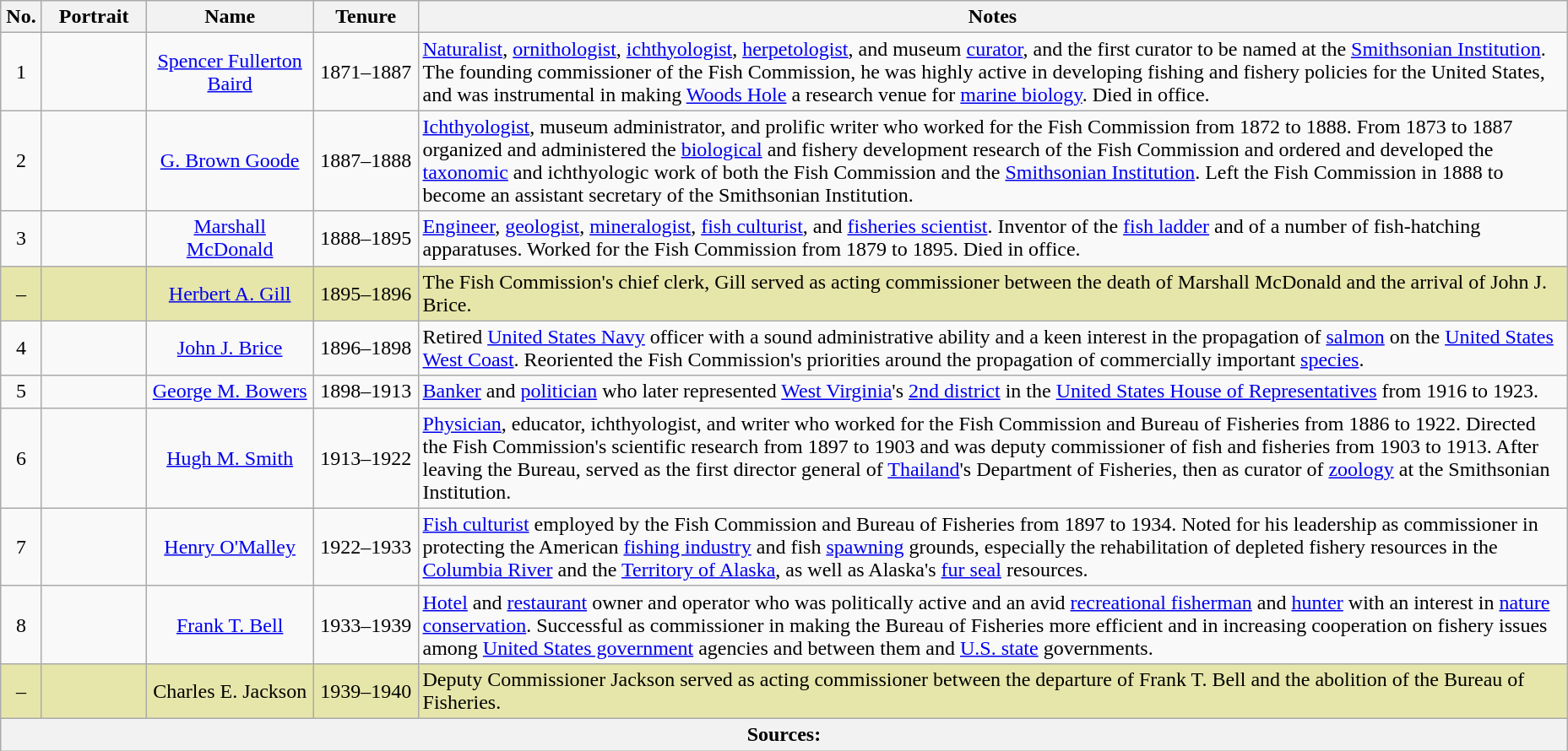<table class="wikitable sortable">
<tr>
<th width="25" style="text-align:center">No.</th>
<th width="75" style="text-align:center">Portrait</th>
<th width="125" style="text-align:center">Name</th>
<th width="75" style="text-align:center">Tenure</th>
<th width="900" style="text-align:center">Notes</th>
</tr>
<tr>
<td style="text-align:center">1</td>
<td style="text-align:center"></td>
<td style="text-align:center"><a href='#'>Spencer Fullerton Baird</a> </td>
<td style="text-align:center">1871–1887</td>
<td><a href='#'>Naturalist</a>, <a href='#'>ornithologist</a>, <a href='#'>ichthyologist</a>, <a href='#'>herpetologist</a>, and museum <a href='#'>curator</a>, and the first curator to be named at the <a href='#'>Smithsonian Institution</a>. The founding commissioner of the Fish Commission, he was highly active in developing fishing and fishery policies for the United States, and was instrumental in making <a href='#'>Woods Hole</a> a research venue for <a href='#'>marine biology</a>. Died in office.</td>
</tr>
<tr>
<td style="text-align:center">2</td>
<td style="text-align:center"></td>
<td style="text-align:center"><a href='#'>G. Brown Goode</a> </td>
<td style="text-align:center">1887–1888</td>
<td><a href='#'>Ichthyologist</a>, museum administrator, and prolific writer who worked for the Fish Commission from 1872 to 1888. From 1873 to 1887 organized and administered the <a href='#'>biological</a> and fishery development research of the Fish Commission and ordered and developed the <a href='#'>taxonomic</a> and ichthyologic work of both the Fish Commission and the <a href='#'>Smithsonian Institution</a>. Left the Fish Commission in 1888 to become an assistant secretary of the Smithsonian Institution.</td>
</tr>
<tr>
<td style="text-align:center">3</td>
<td style="text-align:center"></td>
<td style="text-align:center"><a href='#'>Marshall McDonald</a> </td>
<td style="text-align:center">1888–1895</td>
<td><a href='#'>Engineer</a>, <a href='#'>geologist</a>, <a href='#'>mineralogist</a>, <a href='#'>fish culturist</a>, and <a href='#'>fisheries scientist</a>. Inventor of the <a href='#'>fish ladder</a> and of a number of fish-hatching apparatuses. Worked for the Fish Commission from 1879 to 1895. Died in office.</td>
</tr>
<tr style="background:#e6e6aa;">
<td style="text-align:center">–</td>
<td style="text-align:center"></td>
<td style="text-align:center"><a href='#'>Herbert A. Gill</a></td>
<td style="text-align:center">1895–1896</td>
<td>The Fish Commission's chief clerk, Gill served as acting commissioner between the death of Marshall McDonald and the arrival of John J. Brice.</td>
</tr>
<tr>
<td style="text-align:center">4</td>
<td style="text-align:center"></td>
<td style="text-align:center"><a href='#'>John J. Brice</a> </td>
<td style="text-align:center">1896–1898</td>
<td>Retired <a href='#'>United States Navy</a> officer with a sound administrative ability and a keen interest in the propagation of <a href='#'>salmon</a> on the <a href='#'>United States West Coast</a>. Reoriented the Fish Commission's priorities around the propagation of commercially important <a href='#'>species</a>.</td>
</tr>
<tr>
<td style="text-align:center">5</td>
<td style="text-align:center"></td>
<td style="text-align:center"><a href='#'>George M. Bowers</a> </td>
<td style="text-align:center">1898–1913</td>
<td><a href='#'>Banker</a> and <a href='#'>politician</a> who later represented <a href='#'>West Virginia</a>'s <a href='#'>2nd district</a> in the <a href='#'>United States House of Representatives</a> from 1916 to 1923.</td>
</tr>
<tr>
<td style="text-align:center">6</td>
<td style="text-align:center"></td>
<td style="text-align:center"><a href='#'>Hugh M. Smith</a> </td>
<td style="text-align:center">1913–1922</td>
<td><a href='#'>Physician</a>, educator, ichthyologist, and writer who worked for the Fish Commission and Bureau of Fisheries from 1886 to 1922. Directed the Fish Commission's scientific research from 1897 to 1903 and was deputy commissioner of fish and fisheries from 1903 to 1913. After leaving the Bureau, served as the first director general of <a href='#'>Thailand</a>'s Department of Fisheries, then as curator of <a href='#'>zoology</a> at the Smithsonian Institution.</td>
</tr>
<tr>
<td style="text-align:center">7</td>
<td style="text-align:center"></td>
<td style="text-align:center"><a href='#'>Henry O'Malley</a> </td>
<td style="text-align:center">1922–1933</td>
<td><a href='#'>Fish culturist</a> employed by the Fish Commission and Bureau of Fisheries from 1897 to 1934. Noted for his leadership as commissioner in protecting the American <a href='#'>fishing industry</a> and fish <a href='#'>spawning</a> grounds, especially the rehabilitation of depleted fishery resources in the <a href='#'>Columbia River</a> and the <a href='#'>Territory of Alaska</a>, as well as Alaska's <a href='#'>fur seal</a> resources.</td>
</tr>
<tr>
<td style="text-align:center">8</td>
<td style="text-align:center"></td>
<td style="text-align:center"><a href='#'>Frank T. Bell</a> </td>
<td style="text-align:center">1933–1939</td>
<td><a href='#'>Hotel</a> and <a href='#'>restaurant</a> owner and operator who was politically active and an avid <a href='#'>recreational fisherman</a> and <a href='#'>hunter</a> with an interest in <a href='#'>nature conservation</a>. Successful as commissioner in making the Bureau of Fisheries more efficient and in increasing cooperation on fishery issues among <a href='#'>United States government</a> agencies and between them and <a href='#'>U.S. state</a> governments.</td>
</tr>
<tr style="background:#e6e6aa;">
<td style="text-align:center">–</td>
<td style="text-align:center"></td>
<td style="text-align:center">Charles E. Jackson</td>
<td style="text-align:center">1939–1940</td>
<td>Deputy Commissioner Jackson served as acting commissioner between the departure of Frank T. Bell and the abolition of the Bureau of Fisheries.</td>
</tr>
<tr class=sortbottom>
<th scope=row colspan=5><strong>Sources:</strong></th>
</tr>
</table>
